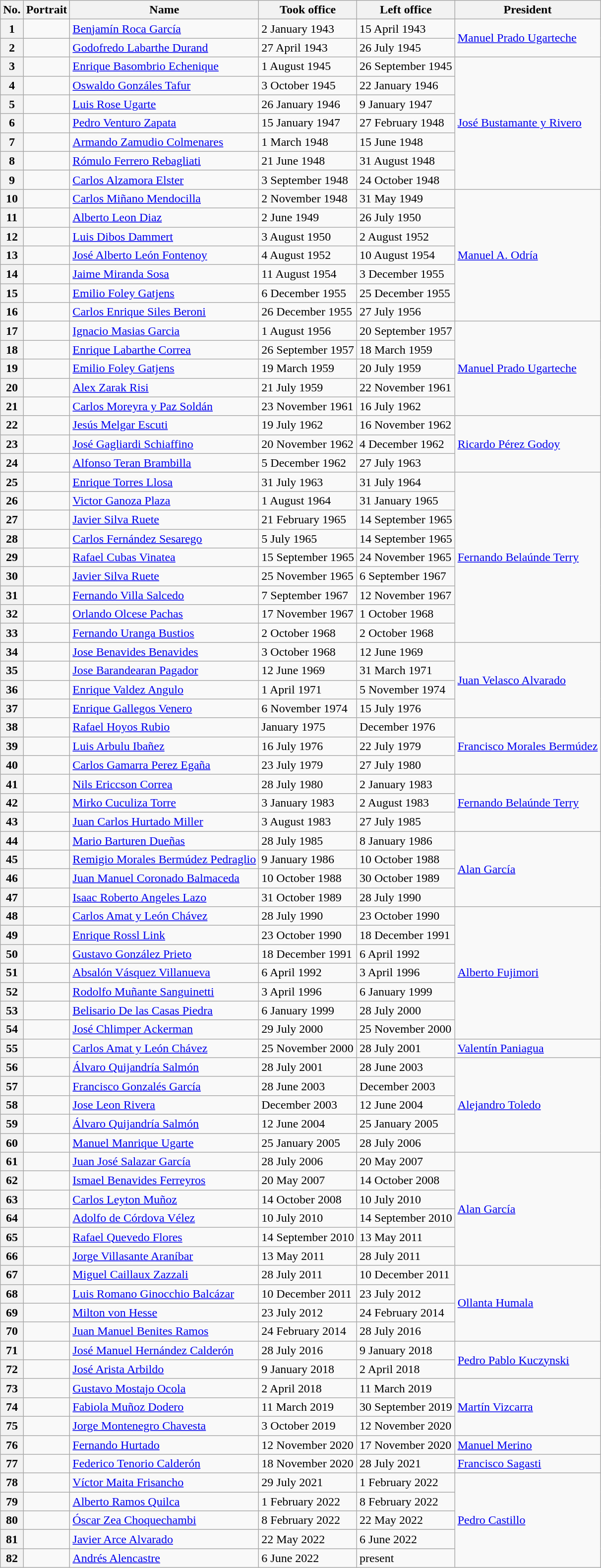<table class="wikitable">
<tr>
<th>No.</th>
<th>Portrait</th>
<th>Name</th>
<th>Took office</th>
<th>Left office</th>
<th>President</th>
</tr>
<tr>
<th>1</th>
<td></td>
<td><a href='#'>Benjamín Roca García</a></td>
<td>2 January 1943</td>
<td>15 April 1943</td>
<td rowspan="2"><a href='#'>Manuel Prado Ugarteche</a></td>
</tr>
<tr>
<th>2</th>
<td></td>
<td><a href='#'>Godofredo Labarthe Durand</a></td>
<td>27 April 1943</td>
<td>26 July 1945</td>
</tr>
<tr>
<th>3</th>
<td></td>
<td><a href='#'>Enrique Basombrio Echenique</a></td>
<td>1 August 1945</td>
<td>26 September 1945</td>
<td rowspan="7"><a href='#'>José Bustamante y Rivero</a></td>
</tr>
<tr>
<th>4</th>
<td></td>
<td><a href='#'>Oswaldo Gonzáles Tafur</a></td>
<td>3 October 1945</td>
<td>22 January 1946</td>
</tr>
<tr>
<th>5</th>
<td></td>
<td><a href='#'>Luis Rose Ugarte</a></td>
<td>26 January 1946</td>
<td>9 January 1947</td>
</tr>
<tr>
<th>6</th>
<td></td>
<td><a href='#'>Pedro Venturo Zapata</a></td>
<td>15 January 1947</td>
<td>27 February 1948</td>
</tr>
<tr>
<th>7</th>
<td></td>
<td><a href='#'>Armando Zamudio Colmenares</a></td>
<td>1 March 1948</td>
<td>15 June 1948</td>
</tr>
<tr>
<th>8</th>
<td></td>
<td><a href='#'>Rómulo Ferrero Rebagliati</a></td>
<td>21 June 1948</td>
<td>31 August 1948</td>
</tr>
<tr>
<th>9</th>
<td></td>
<td><a href='#'>Carlos Alzamora Elster</a></td>
<td>3 September 1948</td>
<td>24 October 1948</td>
</tr>
<tr>
<th>10</th>
<td></td>
<td><a href='#'>Carlos Miñano Mendocilla</a></td>
<td>2 November 1948</td>
<td>31 May 1949</td>
<td rowspan="7"><a href='#'>Manuel A. Odría</a></td>
</tr>
<tr>
<th>11</th>
<td></td>
<td><a href='#'>Alberto Leon Diaz</a></td>
<td>2 June 1949</td>
<td>26 July 1950</td>
</tr>
<tr>
<th>12</th>
<td></td>
<td><a href='#'>Luis Dibos Dammert</a></td>
<td>3 August 1950</td>
<td>2 August 1952</td>
</tr>
<tr>
<th>13</th>
<td></td>
<td><a href='#'>José Alberto León Fontenoy</a></td>
<td>4 August 1952</td>
<td>10 August 1954</td>
</tr>
<tr>
<th>14</th>
<td></td>
<td><a href='#'>Jaime Miranda Sosa</a></td>
<td>11 August 1954</td>
<td>3 December 1955</td>
</tr>
<tr>
<th>15</th>
<td></td>
<td><a href='#'>Emilio Foley Gatjens</a></td>
<td>6 December 1955</td>
<td>25 December 1955</td>
</tr>
<tr>
<th>16</th>
<td></td>
<td><a href='#'>Carlos Enrique Siles Beroni</a></td>
<td>26 December 1955</td>
<td>27 July 1956</td>
</tr>
<tr>
<th>17</th>
<td></td>
<td><a href='#'>Ignacio Masias Garcia</a></td>
<td>1 August 1956</td>
<td>20 September 1957</td>
<td rowspan="5"><a href='#'>Manuel Prado Ugarteche</a></td>
</tr>
<tr>
<th>18</th>
<td></td>
<td><a href='#'>Enrique Labarthe Correa</a></td>
<td>26 September 1957</td>
<td>18 March 1959</td>
</tr>
<tr>
<th>19</th>
<td></td>
<td><a href='#'>Emilio Foley Gatjens</a></td>
<td>19 March 1959</td>
<td>20 July 1959</td>
</tr>
<tr>
<th>20</th>
<td></td>
<td><a href='#'>Alex Zarak Risi</a></td>
<td>21 July 1959</td>
<td>22 November 1961</td>
</tr>
<tr>
<th>21</th>
<td></td>
<td><a href='#'>Carlos Moreyra y Paz Soldán</a></td>
<td>23 November 1961</td>
<td>16 July 1962</td>
</tr>
<tr>
<th>22</th>
<td></td>
<td><a href='#'>Jesús Melgar Escuti</a></td>
<td>19 July 1962</td>
<td>16 November 1962</td>
<td rowspan="3"><a href='#'>Ricardo Pérez Godoy</a></td>
</tr>
<tr>
<th>23</th>
<td></td>
<td><a href='#'>José Gagliardi Schiaffino</a></td>
<td>20 November 1962</td>
<td>4 December 1962</td>
</tr>
<tr>
<th>24</th>
<td></td>
<td><a href='#'>Alfonso Teran Brambilla</a></td>
<td>5 December 1962</td>
<td>27 July 1963</td>
</tr>
<tr>
<th>25</th>
<td></td>
<td><a href='#'>Enrique Torres Llosa</a></td>
<td>31 July 1963</td>
<td>31 July 1964</td>
<td rowspan="9"><a href='#'>Fernando Belaúnde Terry</a></td>
</tr>
<tr>
<th>26</th>
<td></td>
<td><a href='#'>Victor Ganoza Plaza</a></td>
<td>1 August 1964</td>
<td>31 January 1965</td>
</tr>
<tr>
<th>27</th>
<td></td>
<td><a href='#'>Javier Silva Ruete</a></td>
<td>21 February 1965</td>
<td>14 September 1965</td>
</tr>
<tr>
<th>28</th>
<td></td>
<td><a href='#'>Carlos Fernández Sesarego</a></td>
<td>5 July 1965</td>
<td>14 September 1965</td>
</tr>
<tr>
<th>29</th>
<td></td>
<td><a href='#'>Rafael Cubas Vinatea</a></td>
<td>15 September 1965</td>
<td>24 November 1965</td>
</tr>
<tr>
<th>30</th>
<td></td>
<td><a href='#'>Javier Silva Ruete</a></td>
<td>25 November 1965</td>
<td>6 September 1967</td>
</tr>
<tr>
<th>31</th>
<td></td>
<td><a href='#'>Fernando Villa Salcedo</a></td>
<td>7 September 1967</td>
<td>12 November 1967</td>
</tr>
<tr>
<th>32</th>
<td></td>
<td><a href='#'>Orlando Olcese Pachas</a></td>
<td>17 November 1967</td>
<td>1 October 1968</td>
</tr>
<tr>
<th>33</th>
<td></td>
<td><a href='#'>Fernando Uranga Bustios</a></td>
<td>2 October 1968</td>
<td>2 October 1968</td>
</tr>
<tr>
<th>34</th>
<td></td>
<td><a href='#'>Jose Benavides Benavides</a></td>
<td>3 October 1968</td>
<td>12 June 1969</td>
<td rowspan="4"><a href='#'>Juan Velasco Alvarado</a></td>
</tr>
<tr>
<th>35</th>
<td></td>
<td><a href='#'>Jose Barandearan Pagador</a></td>
<td>12 June 1969</td>
<td>31 March 1971</td>
</tr>
<tr>
<th>36</th>
<td></td>
<td><a href='#'>Enrique Valdez Angulo</a></td>
<td>1 April 1971</td>
<td>5 November 1974</td>
</tr>
<tr>
<th>37</th>
<td></td>
<td><a href='#'>Enrique Gallegos Venero</a></td>
<td>6 November 1974</td>
<td>15 July 1976</td>
</tr>
<tr>
<th>38</th>
<td></td>
<td><a href='#'>Rafael Hoyos Rubio</a></td>
<td>January 1975</td>
<td>December 1976</td>
<td rowspan="3"><a href='#'>Francisco Morales Bermúdez</a></td>
</tr>
<tr>
<th>39</th>
<td></td>
<td><a href='#'>Luis Arbulu Ibañez</a></td>
<td>16 July 1976</td>
<td>22 July 1979</td>
</tr>
<tr>
<th>40</th>
<td></td>
<td><a href='#'>Carlos Gamarra Perez Egaña</a></td>
<td>23 July 1979</td>
<td>27 July 1980</td>
</tr>
<tr>
<th>41</th>
<td></td>
<td><a href='#'>Nils Ericcson Correa</a></td>
<td>28 July 1980</td>
<td>2 January 1983</td>
<td rowspan="3"><a href='#'>Fernando Belaúnde Terry</a></td>
</tr>
<tr>
<th>42</th>
<td></td>
<td><a href='#'>Mirko Cuculiza Torre</a></td>
<td>3 January 1983</td>
<td>2 August 1983</td>
</tr>
<tr>
<th>43</th>
<td></td>
<td><a href='#'>Juan Carlos Hurtado Miller</a></td>
<td>3 August 1983</td>
<td>27 July 1985</td>
</tr>
<tr>
<th>44</th>
<td></td>
<td><a href='#'>Mario Barturen Dueñas</a></td>
<td>28 July 1985</td>
<td>8 January 1986</td>
<td rowspan="4"><a href='#'>Alan García</a></td>
</tr>
<tr>
<th>45</th>
<td></td>
<td><a href='#'>Remigio Morales Bermúdez Pedraglio</a></td>
<td>9 January 1986</td>
<td>10 October 1988</td>
</tr>
<tr>
<th>46</th>
<td></td>
<td><a href='#'>Juan Manuel Coronado Balmaceda</a></td>
<td>10 October 1988</td>
<td>30 October 1989</td>
</tr>
<tr>
<th>47</th>
<td></td>
<td><a href='#'>Isaac Roberto Angeles Lazo</a></td>
<td>31 October 1989</td>
<td>28 July 1990</td>
</tr>
<tr>
<th>48</th>
<td></td>
<td><a href='#'>Carlos Amat y León Chávez</a></td>
<td>28 July 1990</td>
<td>23 October 1990</td>
<td rowspan="7"><a href='#'>Alberto Fujimori</a></td>
</tr>
<tr>
<th>49</th>
<td></td>
<td><a href='#'>Enrique Rossl Link</a></td>
<td>23 October 1990</td>
<td>18 December 1991</td>
</tr>
<tr>
<th>50</th>
<td></td>
<td><a href='#'>Gustavo González Prieto</a></td>
<td>18 December 1991</td>
<td>6 April 1992</td>
</tr>
<tr>
<th>51</th>
<td></td>
<td><a href='#'>Absalón Vásquez Villanueva</a></td>
<td>6 April 1992</td>
<td>3 April 1996</td>
</tr>
<tr>
<th>52</th>
<td></td>
<td><a href='#'>Rodolfo Muñante Sanguinetti</a></td>
<td>3 April 1996</td>
<td>6 January 1999</td>
</tr>
<tr>
<th>53</th>
<td></td>
<td><a href='#'>Belisario De las Casas Piedra</a></td>
<td>6 January 1999</td>
<td>28 July 2000</td>
</tr>
<tr>
<th>54</th>
<td></td>
<td><a href='#'>José Chlimper Ackerman</a></td>
<td>29 July 2000</td>
<td>25 November 2000</td>
</tr>
<tr>
<th>55</th>
<td></td>
<td><a href='#'>Carlos Amat y León Chávez</a></td>
<td>25 November 2000</td>
<td>28 July 2001</td>
<td><a href='#'>Valentín Paniagua</a></td>
</tr>
<tr>
<th>56</th>
<td></td>
<td><a href='#'>Álvaro Quijandría Salmón</a></td>
<td>28 July 2001</td>
<td>28 June 2003</td>
<td rowspan="5"><a href='#'>Alejandro Toledo</a></td>
</tr>
<tr>
<th>57</th>
<td></td>
<td><a href='#'>Francisco Gonzalés García</a></td>
<td>28 June 2003</td>
<td>December 2003</td>
</tr>
<tr>
<th>58</th>
<td></td>
<td><a href='#'>Jose Leon Rivera</a></td>
<td>December 2003</td>
<td>12 June 2004</td>
</tr>
<tr>
<th>59</th>
<td></td>
<td><a href='#'>Álvaro Quijandría Salmón</a></td>
<td>12 June 2004</td>
<td>25 January 2005</td>
</tr>
<tr>
<th>60</th>
<td></td>
<td><a href='#'>Manuel Manrique Ugarte</a></td>
<td>25 January 2005</td>
<td>28 July 2006</td>
</tr>
<tr>
<th>61</th>
<td></td>
<td><a href='#'>Juan José Salazar García</a></td>
<td>28 July 2006</td>
<td>20 May 2007</td>
<td rowspan="6"><a href='#'>Alan García</a></td>
</tr>
<tr>
<th>62</th>
<td></td>
<td><a href='#'>Ismael Benavides Ferreyros</a></td>
<td>20 May 2007</td>
<td>14 October 2008</td>
</tr>
<tr>
<th>63</th>
<td></td>
<td><a href='#'>Carlos Leyton Muñoz</a></td>
<td>14 October 2008</td>
<td>10 July 2010</td>
</tr>
<tr>
<th>64</th>
<td></td>
<td><a href='#'>Adolfo de Córdova Vélez</a></td>
<td>10 July 2010</td>
<td>14 September 2010</td>
</tr>
<tr>
<th>65</th>
<td></td>
<td><a href='#'>Rafael Quevedo Flores</a></td>
<td>14 September 2010</td>
<td>13 May 2011</td>
</tr>
<tr>
<th>66</th>
<td></td>
<td><a href='#'>Jorge Villasante Araníbar</a></td>
<td>13 May 2011</td>
<td>28 July 2011</td>
</tr>
<tr>
<th>67</th>
<td></td>
<td><a href='#'>Miguel Caillaux Zazzali</a></td>
<td>28 July 2011</td>
<td>10 December 2011</td>
<td rowspan="4"><a href='#'>Ollanta Humala</a></td>
</tr>
<tr>
<th>68</th>
<td></td>
<td><a href='#'>Luis Romano Ginocchio Balcázar</a></td>
<td>10 December 2011</td>
<td>23 July 2012</td>
</tr>
<tr>
<th>69</th>
<td></td>
<td><a href='#'>Milton von Hesse</a></td>
<td>23 July 2012</td>
<td>24 February 2014</td>
</tr>
<tr>
<th>70</th>
<td></td>
<td><a href='#'>Juan Manuel Benites Ramos</a></td>
<td>24 February 2014</td>
<td>28 July 2016</td>
</tr>
<tr>
<th>71</th>
<td></td>
<td><a href='#'>José Manuel Hernández Calderón</a></td>
<td>28 July 2016</td>
<td>9  January 2018</td>
<td rowspan=2><a href='#'>Pedro Pablo Kuczynski</a></td>
</tr>
<tr>
<th>72</th>
<td></td>
<td><a href='#'>José Arista Arbildo</a></td>
<td>9 January 2018</td>
<td>2 April 2018</td>
</tr>
<tr>
<th>73</th>
<td></td>
<td><a href='#'>Gustavo Mostajo Ocola</a></td>
<td>2 April 2018</td>
<td>11 March 2019</td>
<td rowspan="3"><a href='#'>Martín Vizcarra</a></td>
</tr>
<tr>
<th>74</th>
<td></td>
<td><a href='#'>Fabiola Muñoz Dodero</a></td>
<td>11 March 2019</td>
<td>30 September 2019</td>
</tr>
<tr>
<th>75</th>
<td></td>
<td><a href='#'>Jorge Montenegro Chavesta</a></td>
<td>3 October 2019</td>
<td>12 November 2020</td>
</tr>
<tr>
<th>76</th>
<td></td>
<td><a href='#'>Fernando Hurtado</a></td>
<td>12 November 2020</td>
<td>17 November 2020</td>
<td><a href='#'>Manuel Merino</a></td>
</tr>
<tr>
<th>77</th>
<td></td>
<td><a href='#'>Federico Tenorio Calderón</a></td>
<td>18 November 2020</td>
<td>28 July 2021</td>
<td><a href='#'>Francisco Sagasti</a></td>
</tr>
<tr>
<th>78</th>
<td></td>
<td><a href='#'>Víctor Maita Frisancho</a></td>
<td>29 July 2021</td>
<td>1 February 2022</td>
<td rowspan="5"><a href='#'>Pedro Castillo</a></td>
</tr>
<tr>
<th>79</th>
<td></td>
<td><a href='#'>Alberto Ramos Quilca</a></td>
<td>1 February 2022</td>
<td>8 February 2022</td>
</tr>
<tr>
<th>80</th>
<td></td>
<td><a href='#'>Óscar Zea Choquechambi</a></td>
<td>8 February 2022</td>
<td>22 May 2022</td>
</tr>
<tr>
<th>81</th>
<td></td>
<td><a href='#'>Javier Arce Alvarado</a></td>
<td>22 May 2022</td>
<td>6 June 2022</td>
</tr>
<tr>
<th>82</th>
<td></td>
<td><a href='#'>Andrés Alencastre</a></td>
<td>6 June 2022</td>
<td>present</td>
</tr>
</table>
